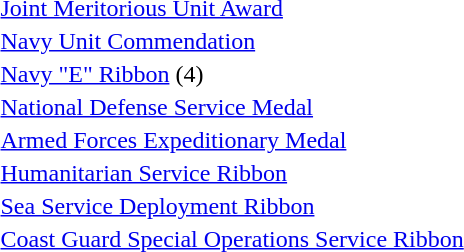<table>
<tr>
<td></td>
<td><a href='#'>Joint Meritorious Unit Award</a></td>
</tr>
<tr>
<td></td>
<td><a href='#'>Navy Unit Commendation</a></td>
</tr>
<tr>
<td></td>
<td><a href='#'>Navy "E" Ribbon</a> (4)</td>
</tr>
<tr>
<td></td>
<td><a href='#'>National Defense Service Medal</a></td>
</tr>
<tr>
<td></td>
<td><a href='#'>Armed Forces Expeditionary Medal</a></td>
</tr>
<tr>
<td></td>
<td><a href='#'>Humanitarian Service Ribbon</a></td>
</tr>
<tr>
<td></td>
<td><a href='#'>Sea Service Deployment Ribbon</a></td>
</tr>
<tr>
<td></td>
<td><a href='#'>Coast Guard Special Operations Service Ribbon</a></td>
</tr>
</table>
